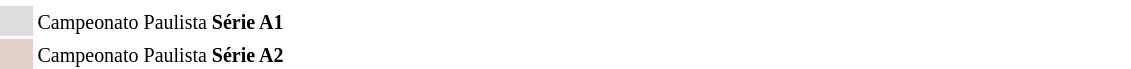<table width=60%>
<tr>
<td style="width: 20px;"></td>
<td bgcolor=#ffffff></td>
</tr>
<tr>
<td bgcolor=	#ddd></td>
<td bgcolor=#ffffff><small> Campeonato Paulista <strong>Série A1</strong></small></td>
</tr>
<tr>
<td bgcolor=#e5d1cb></td>
<td bgcolor=#ffffff><small> Campeonato Paulista <strong>Série A2</strong></small></td>
</tr>
</table>
